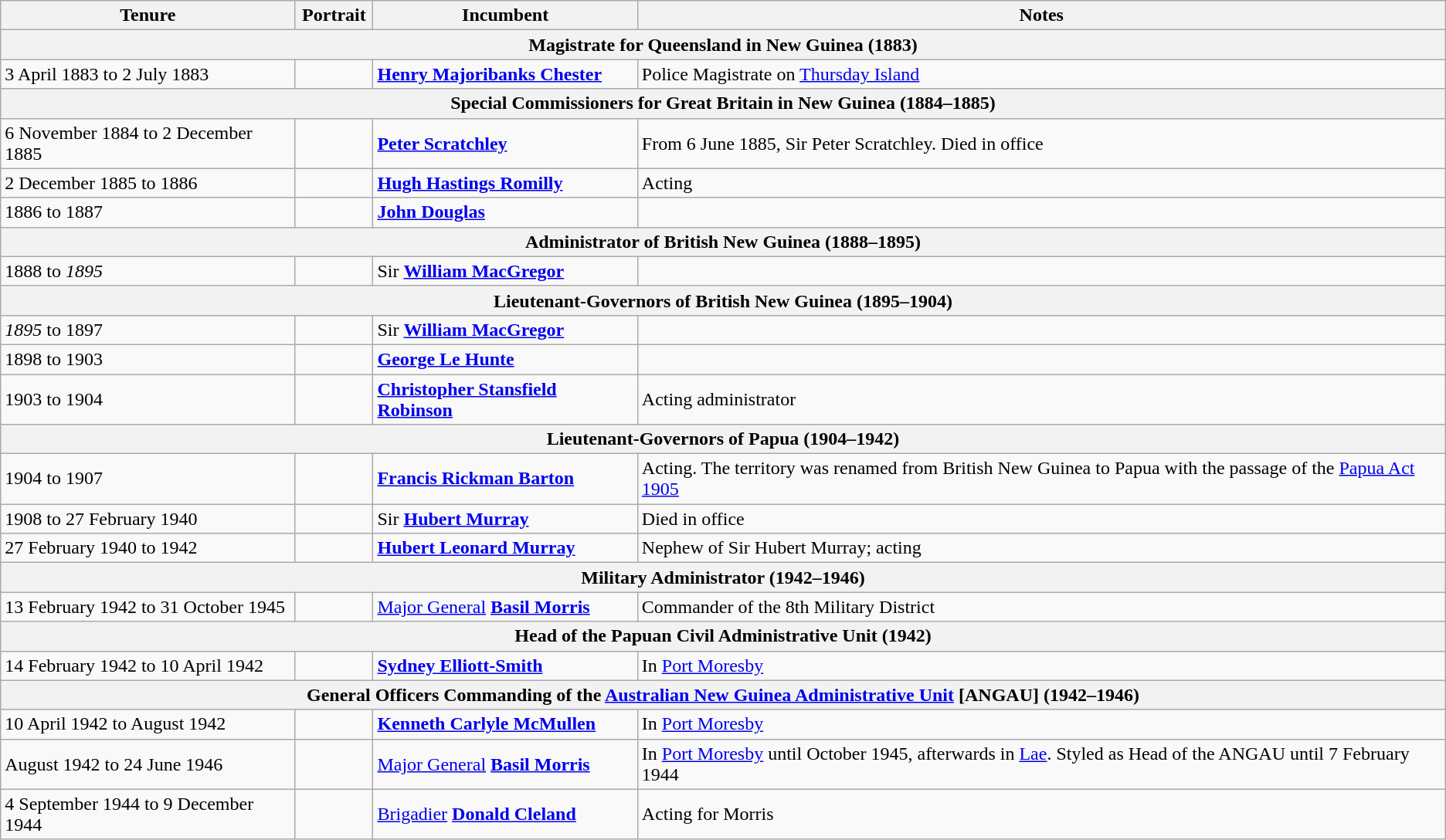<table class="wikitable">
<tr>
<th>Tenure</th>
<th width=60px>Portrait</th>
<th>Incumbent</th>
<th>Notes</th>
</tr>
<tr align=center>
<th colspan="4">Magistrate for Queensland in New Guinea (1883)</th>
</tr>
<tr>
<td>3 April 1883 to 2 July 1883</td>
<td></td>
<td><strong><a href='#'>Henry Majoribanks Chester</a></strong></td>
<td>Police Magistrate on <a href='#'>Thursday Island</a></td>
</tr>
<tr align=center>
<th colspan="4">Special Commissioners for Great Britain in New Guinea (1884–1885)</th>
</tr>
<tr>
<td>6 November 1884 to 2 December 1885</td>
<td></td>
<td><strong><a href='#'>Peter Scratchley</a></strong></td>
<td>From 6 June 1885, Sir Peter Scratchley. Died in office</td>
</tr>
<tr>
<td>2 December 1885 to 1886</td>
<td></td>
<td><strong><a href='#'>Hugh Hastings Romilly</a></strong></td>
<td>Acting</td>
</tr>
<tr>
<td>1886 to 1887</td>
<td></td>
<td><strong><a href='#'>John Douglas</a></strong></td>
<td></td>
</tr>
<tr align=center>
<th colspan="4">Administrator of British New Guinea (1888–1895)</th>
</tr>
<tr>
<td>1888 to <em>1895</em></td>
<td></td>
<td>Sir <strong><a href='#'>William MacGregor</a></strong></td>
<td></td>
</tr>
<tr align=center>
<th colspan="4">Lieutenant-Governors of British New Guinea (1895–1904)</th>
</tr>
<tr>
<td><em>1895</em> to 1897</td>
<td></td>
<td>Sir <strong><a href='#'>William MacGregor</a></strong></td>
<td></td>
</tr>
<tr>
<td>1898 to 1903</td>
<td></td>
<td><strong><a href='#'>George Le Hunte</a></strong></td>
<td></td>
</tr>
<tr>
<td>1903 to 1904</td>
<td></td>
<td><strong><a href='#'>Christopher Stansfield Robinson</a></strong></td>
<td>Acting administrator</td>
</tr>
<tr align=center>
<th colspan="4">Lieutenant-Governors of Papua (1904–1942)</th>
</tr>
<tr>
<td>1904 to 1907</td>
<td></td>
<td><strong><a href='#'>Francis Rickman Barton</a></strong></td>
<td>Acting. The territory was renamed from British New Guinea to Papua with the passage of the <a href='#'>Papua Act 1905</a></td>
</tr>
<tr>
<td>1908 to 27 February 1940</td>
<td></td>
<td>Sir <strong><a href='#'>Hubert Murray</a></strong></td>
<td>Died in office</td>
</tr>
<tr>
<td>27 February 1940 to 1942</td>
<td></td>
<td><strong><a href='#'>Hubert Leonard Murray</a></strong></td>
<td>Nephew of Sir Hubert Murray; acting</td>
</tr>
<tr align=center>
<th colspan="4">Military Administrator (1942–1946)</th>
</tr>
<tr>
<td>13 February 1942 to 31 October 1945</td>
<td></td>
<td><a href='#'>Major General</a> <strong><a href='#'>Basil Morris</a></strong></td>
<td>Commander of the 8th Military District</td>
</tr>
<tr align=center>
<th colspan="4">Head of the Papuan Civil Administrative Unit (1942)</th>
</tr>
<tr>
<td>14 February 1942 to 10 April 1942</td>
<td></td>
<td><strong><a href='#'>Sydney Elliott-Smith</a></strong></td>
<td>In <a href='#'>Port Moresby</a></td>
</tr>
<tr align=center>
<th colspan="4">General Officers Commanding of the <a href='#'>Australian New Guinea Administrative Unit</a> [ANGAU] (1942–1946)</th>
</tr>
<tr>
<td>10 April 1942 to August 1942</td>
<td></td>
<td><strong><a href='#'>Kenneth Carlyle McMullen</a></strong></td>
<td>In <a href='#'>Port Moresby</a></td>
</tr>
<tr>
<td>August 1942 to 24 June 1946</td>
<td></td>
<td><a href='#'>Major General</a> <strong><a href='#'>Basil Morris</a></strong></td>
<td>In <a href='#'>Port Moresby</a> until October 1945, afterwards in <a href='#'>Lae</a>. Styled as Head of the ANGAU until 7 February 1944</td>
</tr>
<tr>
<td>4 September 1944 to 9 December 1944</td>
<td></td>
<td><a href='#'>Brigadier</a> <strong><a href='#'>Donald Cleland</a></strong></td>
<td>Acting for Morris</td>
</tr>
</table>
